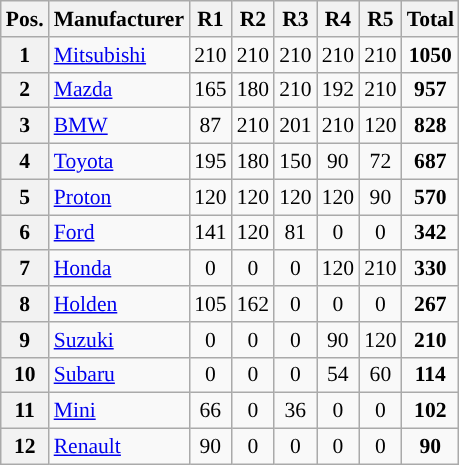<table class="wikitable" style="font-size:90%;">
<tr style="font-weight:bold">
<th>Pos.</th>
<th>Manufacturer</th>
<th>R1</th>
<th>R2</th>
<th>R3</th>
<th>R4</th>
<th>R5</th>
<th>Total</th>
</tr>
<tr>
<th>1</th>
<td><a href='#'>Mitsubishi</a></td>
<td style="text-align:center;">210</td>
<td style="text-align:center;">210</td>
<td style="text-align:center;">210</td>
<td style="text-align:center;">210</td>
<td style="text-align:center;">210</td>
<td style="text-align:center;"><strong>1050</strong></td>
</tr>
<tr>
<th>2</th>
<td><a href='#'>Mazda</a></td>
<td style="text-align:center;">165</td>
<td style="text-align:center;">180</td>
<td style="text-align:center;">210</td>
<td style="text-align:center;">192</td>
<td style="text-align:center;">210</td>
<td style="text-align:center;"><strong>957</strong></td>
</tr>
<tr>
<th>3</th>
<td><a href='#'>BMW</a></td>
<td style="text-align:center;">87</td>
<td style="text-align:center;">210</td>
<td style="text-align:center;">201</td>
<td style="text-align:center;">210</td>
<td style="text-align:center;">120</td>
<td style="text-align:center;"><strong>828</strong></td>
</tr>
<tr>
<th>4</th>
<td><a href='#'>Toyota</a></td>
<td style="text-align:center;">195</td>
<td style="text-align:center;">180</td>
<td style="text-align:center;">150</td>
<td style="text-align:center;">90</td>
<td style="text-align:center;">72</td>
<td style="text-align:center;"><strong>687</strong></td>
</tr>
<tr>
<th>5</th>
<td><a href='#'>Proton</a></td>
<td style="text-align:center;">120</td>
<td style="text-align:center;">120</td>
<td style="text-align:center;">120</td>
<td style="text-align:center;">120</td>
<td style="text-align:center;">90</td>
<td style="text-align:center;"><strong>570</strong></td>
</tr>
<tr>
<th>6</th>
<td><a href='#'>Ford</a></td>
<td style="text-align:center;">141</td>
<td style="text-align:center;">120</td>
<td style="text-align:center;">81</td>
<td style="text-align:center;">0</td>
<td style="text-align:center;">0</td>
<td style="text-align:center;"><strong>342</strong></td>
</tr>
<tr>
<th>7</th>
<td><a href='#'>Honda</a></td>
<td style="text-align:center;">0</td>
<td style="text-align:center;">0</td>
<td style="text-align:center;">0</td>
<td style="text-align:center;">120</td>
<td style="text-align:center;">210</td>
<td style="text-align:center;"><strong>330</strong></td>
</tr>
<tr>
<th>8</th>
<td><a href='#'>Holden</a></td>
<td style="text-align:center;">105</td>
<td style="text-align:center;">162</td>
<td style="text-align:center;">0</td>
<td style="text-align:center;">0</td>
<td style="text-align:center;">0</td>
<td style="text-align:center;"><strong>267</strong></td>
</tr>
<tr>
<th>9</th>
<td><a href='#'>Suzuki</a></td>
<td style="text-align:center;">0</td>
<td style="text-align:center;">0</td>
<td style="text-align:center;">0</td>
<td style="text-align:center;">90</td>
<td style="text-align:center;">120</td>
<td style="text-align:center;"><strong>210</strong></td>
</tr>
<tr>
<th>10</th>
<td><a href='#'>Subaru</a></td>
<td style="text-align:center;">0</td>
<td style="text-align:center;">0</td>
<td style="text-align:center;">0</td>
<td style="text-align:center;">54</td>
<td style="text-align:center;">60</td>
<td style="text-align:center;"><strong>114</strong></td>
</tr>
<tr>
<th>11</th>
<td><a href='#'>Mini</a></td>
<td style="text-align:center;">66</td>
<td style="text-align:center;">0</td>
<td style="text-align:center;">36</td>
<td style="text-align:center;">0</td>
<td style="text-align:center;">0</td>
<td style="text-align:center;"><strong>102</strong></td>
</tr>
<tr>
<th>12</th>
<td><a href='#'>Renault</a></td>
<td style="text-align:center;">90</td>
<td style="text-align:center;">0</td>
<td style="text-align:center;">0</td>
<td style="text-align:center;">0</td>
<td style="text-align:center;">0</td>
<td style="text-align:center;"><strong>90</strong></td>
</tr>
</table>
